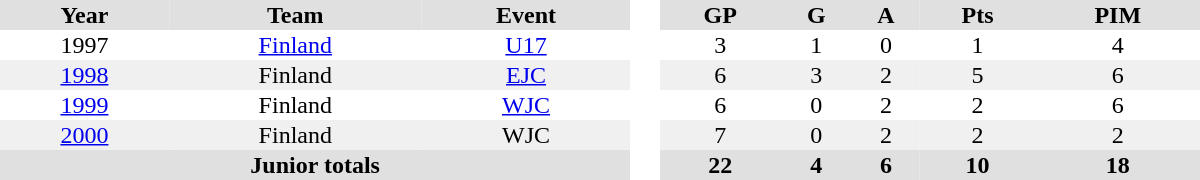<table border="0" cellpadding="1" cellspacing="0" style="text-align:center; width:50em">
<tr ALIGN="center" bgcolor="#e0e0e0">
<th>Year</th>
<th>Team</th>
<th>Event</th>
<th rowspan="99" bgcolor="#ffffff"> </th>
<th>GP</th>
<th>G</th>
<th>A</th>
<th>Pts</th>
<th>PIM</th>
</tr>
<tr>
<td>1997</td>
<td><a href='#'>Finland</a></td>
<td><a href='#'>U17</a></td>
<td>3</td>
<td>1</td>
<td>0</td>
<td>1</td>
<td>4</td>
</tr>
<tr bgcolor="#f0f0f0">
<td><a href='#'>1998</a></td>
<td>Finland</td>
<td><a href='#'>EJC</a></td>
<td>6</td>
<td>3</td>
<td>2</td>
<td>5</td>
<td>6</td>
</tr>
<tr>
<td><a href='#'>1999</a></td>
<td>Finland</td>
<td><a href='#'>WJC</a></td>
<td>6</td>
<td>0</td>
<td>2</td>
<td>2</td>
<td>6</td>
</tr>
<tr bgcolor="#f0f0f0">
<td><a href='#'>2000</a></td>
<td>Finland</td>
<td>WJC</td>
<td>7</td>
<td>0</td>
<td>2</td>
<td>2</td>
<td>2</td>
</tr>
<tr bgcolor="#e0e0e0">
<th colspan="3">Junior totals</th>
<th>22</th>
<th>4</th>
<th>6</th>
<th>10</th>
<th>18</th>
</tr>
</table>
